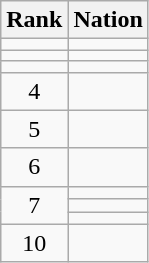<table class="wikitable sortable" style="text-align:center">
<tr>
<th>Rank</th>
<th>Nation</th>
</tr>
<tr>
<td></td>
<td align=left></td>
</tr>
<tr>
<td></td>
<td align=left></td>
</tr>
<tr>
<td></td>
<td align=left></td>
</tr>
<tr>
<td>4</td>
<td align=left></td>
</tr>
<tr>
<td>5</td>
<td align=left></td>
</tr>
<tr>
<td>6</td>
<td align=left></td>
</tr>
<tr>
<td rowspan=3>7</td>
<td align=left></td>
</tr>
<tr>
<td align=left></td>
</tr>
<tr>
<td align=left></td>
</tr>
<tr>
<td>10</td>
<td align=left></td>
</tr>
</table>
